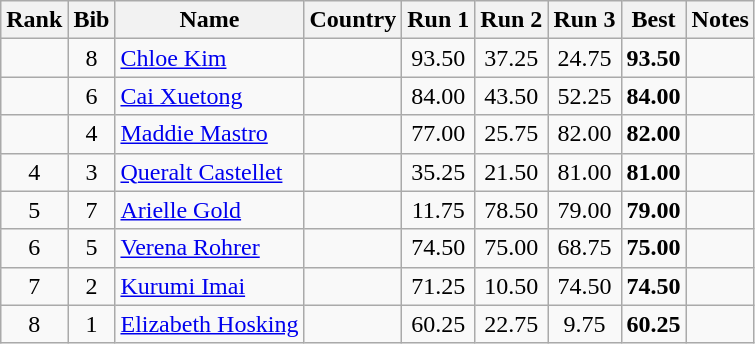<table class="wikitable sortable" style="text-align:center">
<tr>
<th>Rank</th>
<th>Bib</th>
<th>Name</th>
<th>Country</th>
<th>Run 1</th>
<th>Run 2</th>
<th>Run 3</th>
<th>Best</th>
<th>Notes</th>
</tr>
<tr>
<td></td>
<td>8</td>
<td align=left><a href='#'>Chloe Kim</a></td>
<td align=left></td>
<td>93.50</td>
<td>37.25</td>
<td>24.75</td>
<td><strong>93.50</strong></td>
<td></td>
</tr>
<tr>
<td></td>
<td>6</td>
<td align=left><a href='#'>Cai Xuetong</a></td>
<td align=left></td>
<td>84.00</td>
<td>43.50</td>
<td>52.25</td>
<td><strong>84.00</strong></td>
<td></td>
</tr>
<tr>
<td></td>
<td>4</td>
<td align=left><a href='#'>Maddie Mastro</a></td>
<td align=left></td>
<td>77.00</td>
<td>25.75</td>
<td>82.00</td>
<td><strong>82.00</strong></td>
<td></td>
</tr>
<tr>
<td>4</td>
<td>3</td>
<td align=left><a href='#'>Queralt Castellet</a></td>
<td align=left></td>
<td>35.25</td>
<td>21.50</td>
<td>81.00</td>
<td><strong>81.00</strong></td>
<td></td>
</tr>
<tr>
<td>5</td>
<td>7</td>
<td align=left><a href='#'>Arielle Gold</a></td>
<td align=left></td>
<td>11.75</td>
<td>78.50</td>
<td>79.00</td>
<td><strong>79.00</strong></td>
<td></td>
</tr>
<tr>
<td>6</td>
<td>5</td>
<td align=left><a href='#'>Verena Rohrer</a></td>
<td align=left></td>
<td>74.50</td>
<td>75.00</td>
<td>68.75</td>
<td><strong>75.00</strong></td>
<td></td>
</tr>
<tr>
<td>7</td>
<td>2</td>
<td align=left><a href='#'>Kurumi Imai</a></td>
<td align=left></td>
<td>71.25</td>
<td>10.50</td>
<td>74.50</td>
<td><strong>74.50</strong></td>
<td></td>
</tr>
<tr>
<td>8</td>
<td>1</td>
<td align=left><a href='#'>Elizabeth Hosking</a></td>
<td align=left></td>
<td>60.25</td>
<td>22.75</td>
<td>9.75</td>
<td><strong>60.25</strong></td>
<td></td>
</tr>
</table>
